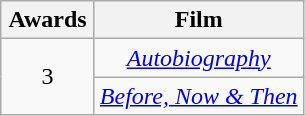<table class="wikitable plainrowheaders" style="text-align: center; float:left; margin-right:1em;">
<tr>
<th scope="col" style="width:55px;">Awards</th>
<th scope="col" style="text-align:center;">Film</th>
</tr>
<tr>
<td rowspan="2">3</td>
<td><em><a href='#'>Autobiography</a></em></td>
</tr>
<tr>
<td><em><a href='#'>Before, Now & Then</a></em></td>
</tr>
</table>
